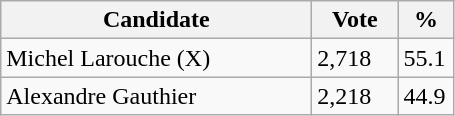<table class="wikitable">
<tr>
<th bgcolor="#DDDDFF" width="200px">Candidate</th>
<th bgcolor="#DDDDFF" width="50px">Vote</th>
<th bgcolor="#DDDDFF" width="30px">%</th>
</tr>
<tr>
<td>Michel Larouche (X)</td>
<td>2,718</td>
<td>55.1</td>
</tr>
<tr>
<td>Alexandre Gauthier</td>
<td>2,218</td>
<td>44.9</td>
</tr>
</table>
